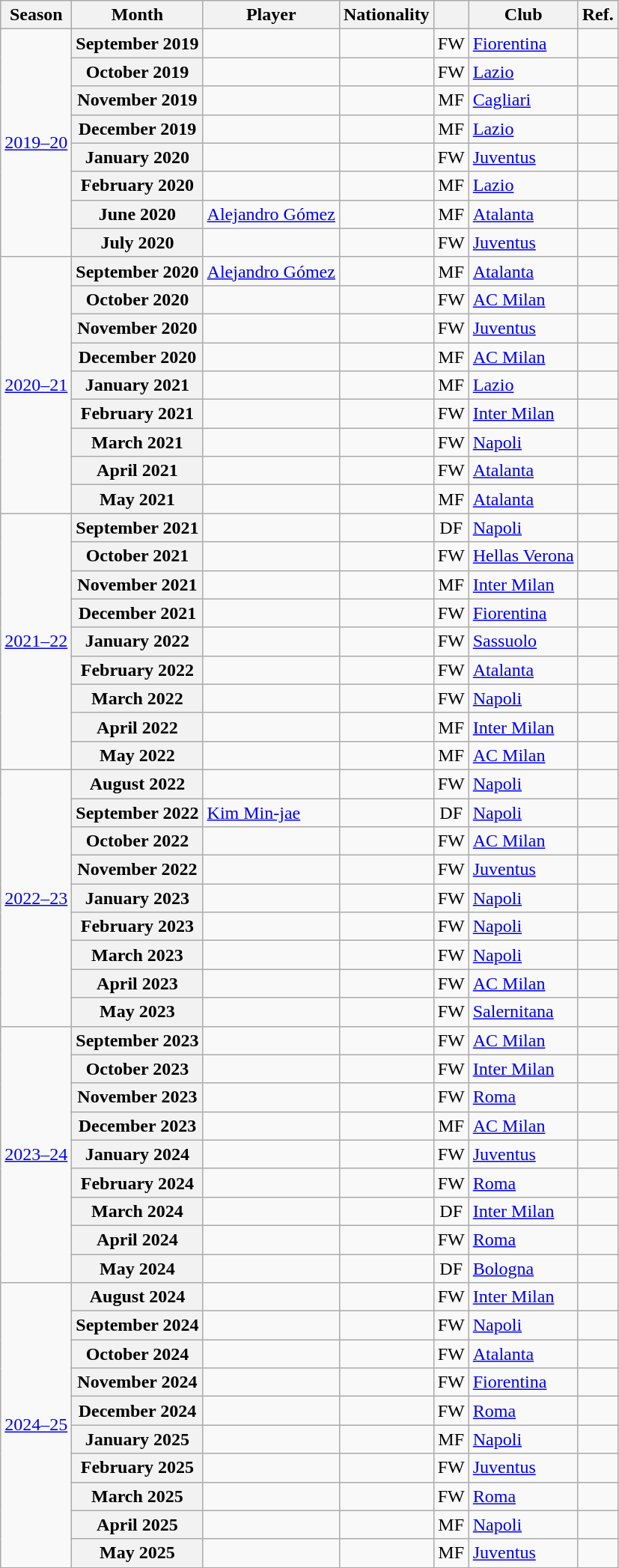<table class="wikitable sortable plainrowheaders">
<tr>
<th scope="col">Season</th>
<th scope="col">Month</th>
<th>Player</th>
<th scope="col">Nationality</th>
<th scope="col"></th>
<th scope="col">Club</th>
<th>Ref.</th>
</tr>
<tr>
<td rowspan="8"><a href='#'>2019–20</a></td>
<th scope=row data-sort-value="2019.1">September 2019</th>
<td></td>
<td></td>
<td align=center>FW</td>
<td><a href='#'>Fiorentina</a></td>
<td></td>
</tr>
<tr>
<th scope=row data-sort-value="2019.2">October 2019</th>
<td></td>
<td></td>
<td align=center>FW</td>
<td><a href='#'>Lazio</a></td>
<td></td>
</tr>
<tr>
<th scope=row data-sort-value="2019.3">November 2019</th>
<td></td>
<td></td>
<td align=center>MF</td>
<td><a href='#'>Cagliari</a></td>
<td></td>
</tr>
<tr>
<th scope=row data-sort-value="2019.4">December 2019</th>
<td></td>
<td></td>
<td align=center>MF</td>
<td><a href='#'>Lazio</a></td>
<td></td>
</tr>
<tr>
<th scope=row data-sort-value="2020.1">January 2020</th>
<td></td>
<td></td>
<td align=center>FW</td>
<td><a href='#'>Juventus</a></td>
<td></td>
</tr>
<tr>
<th scope=row data-sort-value="2020.2">February 2020</th>
<td></td>
<td></td>
<td align=center>MF</td>
<td><a href='#'>Lazio</a></td>
<td></td>
</tr>
<tr>
<th scope=row data-sort-value="2020.3">June 2020</th>
<td><a href='#'>Alejandro Gómez</a></td>
<td></td>
<td align=center>MF</td>
<td><a href='#'>Atalanta</a></td>
<td></td>
</tr>
<tr>
<th scope=row data-sort-value="2020.4">July 2020</th>
<td></td>
<td></td>
<td align=center>FW</td>
<td><a href='#'>Juventus</a></td>
<td></td>
</tr>
<tr>
<td rowspan="9"><a href='#'>2020–21</a></td>
<th scope=row data-sort-value="2020.5">September 2020</th>
<td><a href='#'>Alejandro Gómez</a></td>
<td></td>
<td align=center>MF</td>
<td><a href='#'>Atalanta</a></td>
<td></td>
</tr>
<tr>
<th scope=row data-sort-value="2020.6">October 2020</th>
<td></td>
<td></td>
<td align=center>FW</td>
<td><a href='#'>AC Milan</a></td>
<td></td>
</tr>
<tr>
<th scope=row data-sort-value="2020.7">November 2020</th>
<td></td>
<td></td>
<td align=center>FW</td>
<td><a href='#'>Juventus</a></td>
<td></td>
</tr>
<tr>
<th scope=row data-sort-value="2020.8">December 2020</th>
<td></td>
<td></td>
<td align=center>MF</td>
<td><a href='#'>AC Milan</a></td>
<td></td>
</tr>
<tr>
<th scope=row data-sort-value="2021.1">January 2021</th>
<td></td>
<td></td>
<td align=center>MF</td>
<td><a href='#'>Lazio</a></td>
<td></td>
</tr>
<tr>
<th scope=row data-sort-value="2021.2">February 2021</th>
<td></td>
<td></td>
<td align=center>FW</td>
<td><a href='#'>Inter Milan</a></td>
<td></td>
</tr>
<tr>
<th scope=row data-sort-value="2021.3">March 2021</th>
<td></td>
<td></td>
<td align=center>FW</td>
<td><a href='#'>Napoli</a></td>
<td></td>
</tr>
<tr>
<th scope=row data-sort-value="2021.4">April 2021</th>
<td></td>
<td></td>
<td align=center>FW</td>
<td><a href='#'>Atalanta</a></td>
<td></td>
</tr>
<tr>
<th scope=row data-sort-value="2021.5">May 2021</th>
<td></td>
<td></td>
<td align=center>MF</td>
<td><a href='#'>Atalanta</a></td>
<td></td>
</tr>
<tr>
<td rowspan="9"><a href='#'>2021–22</a></td>
<th scope=row data-sort-value="2021.6">September 2021</th>
<td></td>
<td></td>
<td align=center>DF</td>
<td><a href='#'>Napoli</a></td>
<td></td>
</tr>
<tr>
<th scope=row data-sort-value="2021.7">October 2021</th>
<td></td>
<td></td>
<td align=center>FW</td>
<td><a href='#'>Hellas Verona</a></td>
<td></td>
</tr>
<tr>
<th scope=row data-sort-value="2021.8">November 2021</th>
<td></td>
<td></td>
<td align=center>MF</td>
<td><a href='#'>Inter Milan</a></td>
<td></td>
</tr>
<tr>
<th scope=row data-sort-value="2021.9">December 2021</th>
<td></td>
<td></td>
<td align=center>FW</td>
<td><a href='#'>Fiorentina</a></td>
<td></td>
</tr>
<tr>
<th scope=row data-sort-value="2022.1">January 2022</th>
<td></td>
<td></td>
<td align=center>FW</td>
<td><a href='#'>Sassuolo</a></td>
<td></td>
</tr>
<tr>
<th scope=row data-sort-value="2022.2">February 2022</th>
<td></td>
<td></td>
<td align=center>FW</td>
<td><a href='#'>Atalanta</a></td>
<td></td>
</tr>
<tr>
<th scope=row data-sort-value="2022.3">March 2022</th>
<td></td>
<td></td>
<td align=center>FW</td>
<td><a href='#'>Napoli</a></td>
<td></td>
</tr>
<tr>
<th scope=row data-sort-value="2022.4">April 2022</th>
<td></td>
<td></td>
<td align=center>MF</td>
<td><a href='#'>Inter Milan</a></td>
<td></td>
</tr>
<tr>
<th scope=row data-sort-value="2022.5">May 2022</th>
<td></td>
<td></td>
<td align=center>MF</td>
<td><a href='#'>AC Milan</a></td>
<td></td>
</tr>
<tr>
<td rowspan="9"><a href='#'>2022–23</a></td>
<th scope=row data-sort-value="2022.6">August 2022</th>
<td></td>
<td></td>
<td align=center>FW</td>
<td><a href='#'>Napoli</a></td>
<td></td>
</tr>
<tr>
<th scope=row data-sort-value="2022.7">September 2022</th>
<td><a href='#'>Kim Min-jae</a></td>
<td></td>
<td align=center>DF</td>
<td><a href='#'>Napoli</a></td>
<td></td>
</tr>
<tr>
<th scope=row data-sort-value="2022.8">October 2022</th>
<td></td>
<td></td>
<td align=center>FW</td>
<td><a href='#'>AC Milan</a></td>
<td></td>
</tr>
<tr>
<th scope=row data-sort-value="2022.9">November 2022</th>
<td></td>
<td></td>
<td align=center>FW</td>
<td><a href='#'>Juventus</a></td>
<td></td>
</tr>
<tr>
<th scope=row data-sort-value="2023.1">January 2023</th>
<td></td>
<td></td>
<td align=center>FW</td>
<td><a href='#'>Napoli</a></td>
<td></td>
</tr>
<tr>
<th scope=row data-sort-value="2023.2">February 2023</th>
<td></td>
<td></td>
<td align=center>FW</td>
<td><a href='#'>Napoli</a></td>
<td></td>
</tr>
<tr>
<th scope=row data-sort-value="2023.3">March 2023</th>
<td></td>
<td></td>
<td align=center>FW</td>
<td><a href='#'>Napoli</a></td>
<td></td>
</tr>
<tr>
<th scope=row data-sort-value="2023.4">April 2023</th>
<td></td>
<td></td>
<td align=center>FW</td>
<td><a href='#'>AC Milan</a></td>
<td></td>
</tr>
<tr>
<th scope=row data-sort-value="2023.5">May 2023</th>
<td></td>
<td></td>
<td align=center>FW</td>
<td><a href='#'>Salernitana</a></td>
<td></td>
</tr>
<tr>
<td rowspan="9"><a href='#'>2023–24</a></td>
<th scope=row data-sort-value="2023.6">September 2023</th>
<td></td>
<td></td>
<td align=center>FW</td>
<td><a href='#'>AC Milan</a></td>
<td></td>
</tr>
<tr>
<th scope=row data-sort-value="2023.7">October 2023</th>
<td></td>
<td></td>
<td align=center>FW</td>
<td><a href='#'>Inter Milan</a></td>
<td></td>
</tr>
<tr>
<th scope=row data-sort-value="2023.8">November 2023</th>
<td></td>
<td></td>
<td align=center>FW</td>
<td><a href='#'>Roma</a></td>
<td></td>
</tr>
<tr>
<th scope=row data-sort-value="2023.9">December 2023</th>
<td></td>
<td></td>
<td align=center>MF</td>
<td><a href='#'>AC Milan</a></td>
<td></td>
</tr>
<tr>
<th scope=row data-sort-value="2024.1">January 2024</th>
<td></td>
<td></td>
<td align=center>FW</td>
<td><a href='#'>Juventus</a></td>
<td></td>
</tr>
<tr>
<th scope=row data-sort-value="2024.2">February 2024</th>
<td></td>
<td></td>
<td align=center>FW</td>
<td><a href='#'>Roma</a></td>
<td></td>
</tr>
<tr>
<th scope=row data-sort-value="2024.3">March 2024</th>
<td></td>
<td></td>
<td align=center>DF</td>
<td><a href='#'>Inter Milan</a></td>
<td></td>
</tr>
<tr>
<th scope=row data-sort-value="2024.4">April 2024</th>
<td></td>
<td></td>
<td align=center>FW</td>
<td><a href='#'>Roma</a></td>
<td></td>
</tr>
<tr>
<th scope=row data-sort-value="2024.5">May 2024</th>
<td></td>
<td></td>
<td align=center>DF</td>
<td><a href='#'>Bologna</a></td>
<td></td>
</tr>
<tr>
<td rowspan="10"><a href='#'>2024–25</a></td>
<th scope=row data-sort-value="2024.6">August 2024</th>
<td></td>
<td></td>
<td align=center>FW</td>
<td><a href='#'>Inter Milan</a></td>
<td></td>
</tr>
<tr>
<th scope=row data-sort-value="2024.7">September 2024</th>
<td></td>
<td></td>
<td align=center>FW</td>
<td><a href='#'>Napoli</a></td>
<td></td>
</tr>
<tr>
<th scope=row data-sort-value="2024.8">October 2024</th>
<td></td>
<td></td>
<td align=center>FW</td>
<td><a href='#'>Atalanta</a></td>
<td></td>
</tr>
<tr>
<th scope=row data-sort-value="2024.9">November 2024</th>
<td></td>
<td></td>
<td align=center>FW</td>
<td><a href='#'>Fiorentina</a></td>
<td></td>
</tr>
<tr>
<th scope=row data-sort-value="2024.10">December 2024</th>
<td></td>
<td></td>
<td align=center>FW</td>
<td><a href='#'>Roma</a></td>
<td></td>
</tr>
<tr>
<th scope=row data-sort-value="2025.1">January 2025</th>
<td></td>
<td></td>
<td align=center>MF</td>
<td><a href='#'>Napoli</a></td>
<td></td>
</tr>
<tr>
<th scope=row data-sort-value="2025.2">February 2025</th>
<td></td>
<td></td>
<td align=center>FW</td>
<td><a href='#'>Juventus</a></td>
<td></td>
</tr>
<tr>
<th scope=row data-sort-value="2025.3">March 2025</th>
<td></td>
<td></td>
<td align=center>FW</td>
<td><a href='#'>Roma</a></td>
<td></td>
</tr>
<tr>
<th scope=row data-sort-value="2025.4">April 2025</th>
<td></td>
<td></td>
<td align=center>MF</td>
<td><a href='#'>Napoli</a></td>
<td></td>
</tr>
<tr>
<th scope=row data-sort-value="2025.5">May 2025</th>
<td></td>
<td></td>
<td align=center>MF</td>
<td><a href='#'>Juventus</a></td>
<td></td>
</tr>
</table>
